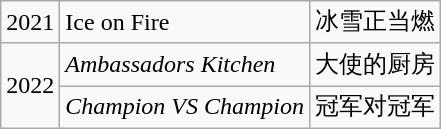<table class="wikitable sortable">
<tr>
<td>2021</td>
<td>Ice on Fire</td>
<td>冰雪正当燃</td>
</tr>
<tr>
<td rowspan="2">2022</td>
<td><em>Ambassadors Kitchen</em></td>
<td>大使的厨房</td>
</tr>
<tr>
<td><em>Champion VS Champion</em></td>
<td>冠军对冠军</td>
</tr>
</table>
